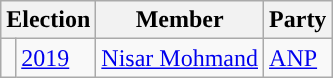<table class="wikitable">
<tr>
<th colspan="2">Election</th>
<th>Member</th>
<th>Party</th>
</tr>
<tr>
<td style="background-color: "></td>
<td><a href='#'>2019</a></td>
<td><a href='#'>Nisar Mohmand</a></td>
<td><a href='#'>ANP</a></td>
</tr>
</table>
